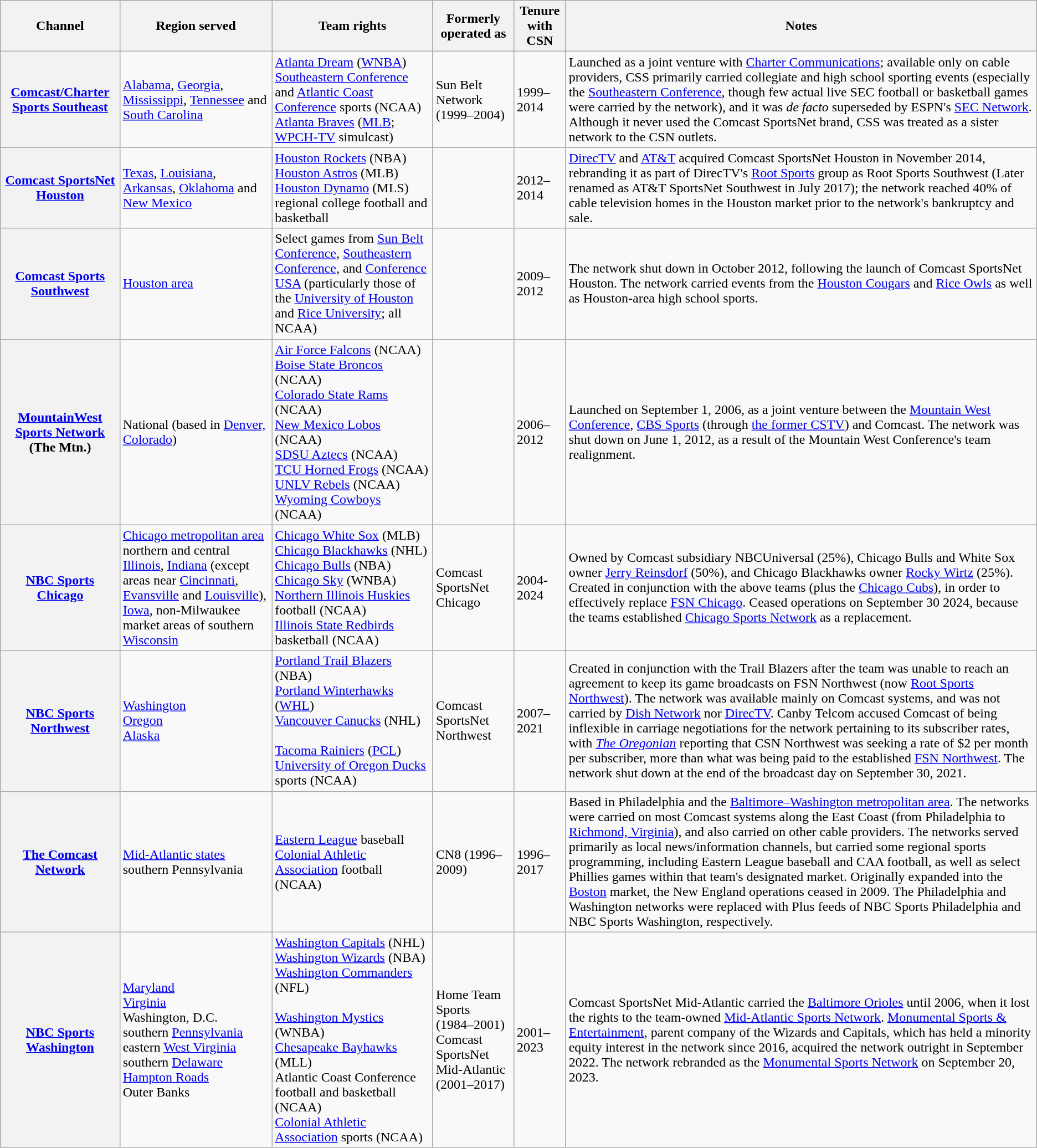<table class="wikitable">
<tr>
<th>Channel</th>
<th>Region served</th>
<th>Team rights</th>
<th>Formerly operated as</th>
<th>Tenure with CSN</th>
<th>Notes</th>
</tr>
<tr>
<th><a href='#'>Comcast/Charter Sports Southeast</a></th>
<td><a href='#'>Alabama</a>, <a href='#'>Georgia</a>, <a href='#'>Mississippi</a>, <a href='#'>Tennessee</a> and <a href='#'>South Carolina</a></td>
<td><a href='#'>Atlanta Dream</a> (<a href='#'>WNBA</a>)<br><a href='#'>Southeastern Conference</a> and <a href='#'>Atlantic Coast Conference</a> sports (NCAA)<br><a href='#'>Atlanta Braves</a> (<a href='#'>MLB</a>; <a href='#'>WPCH-TV</a> simulcast)</td>
<td>Sun Belt Network (1999–2004)</td>
<td>1999–2014</td>
<td>Launched as a joint venture with <a href='#'>Charter Communications</a>; available only on cable providers, CSS primarily carried collegiate and high school sporting events (especially the <a href='#'>Southeastern Conference</a>, though few actual live SEC football or basketball games were carried by the network), and it was <em>de facto</em> superseded by ESPN's <a href='#'>SEC Network</a>. Although it never used the Comcast SportsNet brand, CSS was treated as a sister network to the CSN outlets.</td>
</tr>
<tr>
<th><a href='#'>Comcast SportsNet Houston</a></th>
<td><a href='#'>Texas</a>, <a href='#'>Louisiana</a>, <a href='#'>Arkansas</a>, <a href='#'>Oklahoma</a> and <a href='#'>New Mexico</a></td>
<td><a href='#'>Houston Rockets</a> (NBA)<br><a href='#'>Houston Astros</a> (MLB)<br><a href='#'>Houston Dynamo</a> (MLS)<br>regional college football and basketball</td>
<td></td>
<td>2012–2014</td>
<td><a href='#'>DirecTV</a> and <a href='#'>AT&T</a> acquired Comcast SportsNet Houston in November 2014, rebranding it as part of DirecTV's <a href='#'>Root Sports</a> group as Root Sports Southwest (Later renamed as AT&T SportsNet Southwest in July 2017); the network reached 40% of cable television homes in the Houston market prior to the network's bankruptcy and sale.</td>
</tr>
<tr>
<th><a href='#'>Comcast Sports Southwest</a></th>
<td><a href='#'>Houston area</a></td>
<td>Select games from <a href='#'>Sun Belt Conference</a>, <a href='#'>Southeastern Conference</a>, and <a href='#'>Conference USA</a> (particularly those of the <a href='#'>University of Houston</a> and <a href='#'>Rice University</a>; all NCAA)</td>
<td></td>
<td>2009–2012</td>
<td>The network shut down in October 2012, following the launch of Comcast SportsNet Houston. The network carried events from the <a href='#'>Houston Cougars</a> and <a href='#'>Rice Owls</a> as well as Houston-area high school sports.</td>
</tr>
<tr>
<th><a href='#'>MountainWest Sports Network</a> (The Mtn.)</th>
<td>National (based in <a href='#'>Denver, Colorado</a>)</td>
<td><a href='#'>Air Force Falcons</a> (NCAA)<br><a href='#'>Boise State Broncos</a> (NCAA)<br><a href='#'>Colorado State Rams</a> (NCAA)<br><a href='#'>New Mexico Lobos</a> (NCAA)<br><a href='#'>SDSU Aztecs</a> (NCAA)<br><a href='#'>TCU Horned Frogs</a> (NCAA)<br><a href='#'>UNLV Rebels</a> (NCAA)<br><a href='#'>Wyoming Cowboys</a> (NCAA)</td>
<td></td>
<td>2006–2012</td>
<td>Launched on September 1, 2006, as a joint venture between the <a href='#'>Mountain West Conference</a>, <a href='#'>CBS Sports</a> (through <a href='#'>the former CSTV</a>) and Comcast. The network was shut down on June 1, 2012, as a result of the Mountain West Conference's team realignment.</td>
</tr>
<tr>
<th><a href='#'>NBC Sports Chicago</a></th>
<td><a href='#'>Chicago metropolitan area</a><br>northern and central <a href='#'>Illinois</a>, <a href='#'>Indiana</a> (except areas near <a href='#'>Cincinnati</a>, <a href='#'>Evansville</a> and <a href='#'>Louisville</a>), <a href='#'>Iowa</a>, non-Milwaukee market areas of southern <a href='#'>Wisconsin</a></td>
<td><a href='#'>Chicago White Sox</a> (MLB)<br><a href='#'>Chicago Blackhawks</a> (NHL)<br><a href='#'>Chicago Bulls</a> (NBA)<br><a href='#'>Chicago Sky</a> (WNBA)<br><a href='#'>Northern Illinois Huskies</a> football (NCAA)<br><a href='#'>Illinois State Redbirds</a> basketball (NCAA)</td>
<td>Comcast SportsNet Chicago</td>
<td>2004-2024</td>
<td>Owned by Comcast subsidiary NBCUniversal (25%), Chicago Bulls and White Sox owner <a href='#'>Jerry Reinsdorf</a> (50%), and Chicago Blackhawks owner <a href='#'>Rocky Wirtz</a> (25%). Created in conjunction with the above teams (plus the <a href='#'>Chicago Cubs</a>), in order to effectively replace <a href='#'>FSN Chicago</a>. Ceased operations on September 30 2024, because the teams established <a href='#'>Chicago Sports Network</a> as a replacement.</td>
</tr>
<tr>
<th><a href='#'>NBC Sports Northwest</a></th>
<td><a href='#'>Washington</a><br><a href='#'>Oregon</a><br><a href='#'>Alaska</a></td>
<td><a href='#'>Portland Trail Blazers</a> (NBA)<br><a href='#'>Portland Winterhawks</a> (<a href='#'>WHL</a>)<br><a href='#'>Vancouver Canucks</a> (NHL)<br><br><a href='#'>Tacoma Rainiers</a> (<a href='#'>PCL</a>)<br><a href='#'>University of Oregon Ducks</a> sports (NCAA)</td>
<td>Comcast SportsNet Northwest</td>
<td>2007–2021</td>
<td>Created in conjunction with the Trail Blazers after the team was unable to reach an agreement to keep its game broadcasts on FSN Northwest (now <a href='#'>Root Sports Northwest</a>). The network was available mainly on Comcast systems, and was not carried by <a href='#'>Dish Network</a> nor <a href='#'>DirecTV</a>. Canby Telcom accused Comcast of being inflexible in carriage negotiations for the network pertaining to its subscriber rates, with <em><a href='#'>The Oregonian</a></em> reporting that CSN Northwest was seeking a rate of $2 per month per subscriber, more than what was being paid to the established <a href='#'>FSN Northwest</a>. The network shut down at the end of the broadcast day on September 30, 2021.</td>
</tr>
<tr>
<th><a href='#'>The Comcast Network</a></th>
<td><a href='#'>Mid-Atlantic states</a><br>southern Pennsylvania</td>
<td><a href='#'>Eastern League</a> baseball<br><a href='#'>Colonial Athletic Association</a> football (NCAA)</td>
<td>CN8 (1996–2009)</td>
<td>1996–2017</td>
<td>Based in Philadelphia and the <a href='#'>Baltimore–Washington metropolitan area</a>. The networks were carried on most Comcast systems along the East Coast (from Philadelphia to <a href='#'>Richmond, Virginia</a>), and also carried on other cable providers. The networks served primarily as local news/information channels, but carried some regional sports programming, including Eastern League baseball and CAA football, as well as select Phillies games within that team's designated market. Originally expanded into the <a href='#'>Boston</a> market, the New England operations ceased in 2009. The Philadelphia and Washington networks were replaced with Plus feeds of NBC Sports Philadelphia and NBC Sports Washington, respectively.</td>
</tr>
<tr>
<th><a href='#'>NBC Sports Washington</a></th>
<td><a href='#'>Maryland</a><br><a href='#'>Virginia</a><br>Washington, D.C.<br>southern <a href='#'>Pennsylvania</a><br>eastern <a href='#'>West Virginia</a><br>southern <a href='#'>Delaware</a><br><a href='#'>Hampton Roads</a><br>Outer Banks</td>
<td><a href='#'>Washington Capitals</a> (NHL)<br><a href='#'>Washington Wizards</a> (NBA)<br><a href='#'>Washington Commanders</a> (NFL)<br><br><a href='#'>Washington Mystics</a> (WNBA) <br><a href='#'>Chesapeake Bayhawks</a> (MLL)<br>Atlantic Coast Conference football and basketball (NCAA)<br><a href='#'>Colonial Athletic Association</a> sports (NCAA)</td>
<td>Home Team Sports (1984–2001)<br>Comcast SportsNet Mid-Atlantic (2001–2017)</td>
<td>2001–2023</td>
<td>Comcast SportsNet Mid-Atlantic carried the <a href='#'>Baltimore Orioles</a> until 2006, when it lost the rights to the team-owned <a href='#'>Mid-Atlantic Sports Network</a>. <a href='#'>Monumental Sports & Entertainment</a>, parent company of the Wizards and Capitals, which has held a minority equity interest in the network since 2016, acquired the network outright in September 2022. The network rebranded as the <a href='#'>Monumental Sports Network</a> on September 20, 2023.</td>
</tr>
</table>
